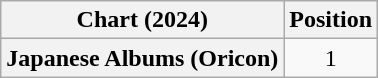<table class="wikitable plainrowheaders" style="text-align:center">
<tr>
<th scope="col">Chart (2024)</th>
<th scope="col">Position</th>
</tr>
<tr>
<th scope="row">Japanese Albums (Oricon)</th>
<td>1</td>
</tr>
</table>
